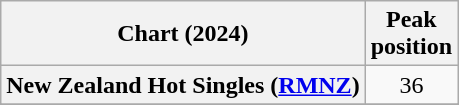<table class="wikitable sortable plainrowheaders" style="text-align:center">
<tr>
<th scope="col">Chart (2024)</th>
<th scope="col">Peak<br>position</th>
</tr>
<tr>
<th scope="row">New Zealand Hot Singles (<a href='#'>RMNZ</a>)</th>
<td>36</td>
</tr>
<tr>
</tr>
<tr>
</tr>
</table>
